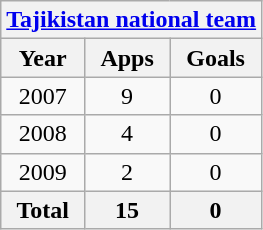<table class="wikitable" style="text-align:center">
<tr>
<th colspan=3><a href='#'>Tajikistan national team</a></th>
</tr>
<tr>
<th>Year</th>
<th>Apps</th>
<th>Goals</th>
</tr>
<tr>
<td>2007</td>
<td>9</td>
<td>0</td>
</tr>
<tr>
<td>2008</td>
<td>4</td>
<td>0</td>
</tr>
<tr>
<td>2009</td>
<td>2</td>
<td>0</td>
</tr>
<tr>
<th>Total</th>
<th>15</th>
<th>0</th>
</tr>
</table>
